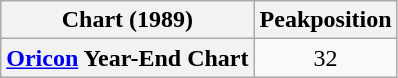<table class="wikitable plainrowheaders" style="text-align:center;">
<tr>
<th>Chart (1989)</th>
<th>Peakposition</th>
</tr>
<tr>
<th scope="row"><a href='#'>Oricon</a> Year-End Chart</th>
<td>32</td>
</tr>
</table>
